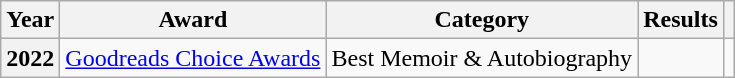<table class="wikitable plainrowheaders">
<tr>
<th scope="col">Year</th>
<th scope="col">Award</th>
<th scope="col">Category</th>
<th scope="col">Results</th>
<th scope="col"></th>
</tr>
<tr>
<th scope="row">2022</th>
<td><a href='#'>Goodreads Choice Awards</a></td>
<td>Best Memoir & Autobiography</td>
<td></td>
<td align="center"></td>
</tr>
</table>
